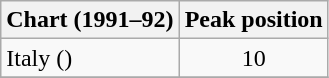<table class="wikitable sortable">
<tr>
<th align="left">Chart (1991–92)</th>
<th align="left">Peak position</th>
</tr>
<tr>
<td align="left">Italy ()</td>
<td align="center">10</td>
</tr>
<tr>
</tr>
</table>
